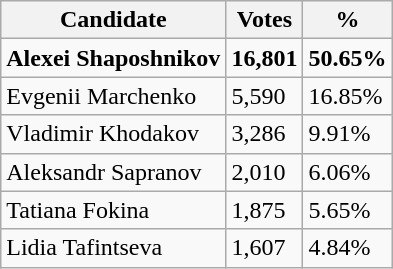<table class="wikitable sortable">
<tr>
<th>Candidate</th>
<th>Votes</th>
<th>%</th>
</tr>
<tr>
<td><strong>Alexei Shaposhnikov</strong></td>
<td><strong>16,801</strong></td>
<td><strong>50.65%</strong></td>
</tr>
<tr>
<td>Evgenii Marchenko</td>
<td>5,590</td>
<td>16.85%</td>
</tr>
<tr>
<td>Vladimir Khodakov</td>
<td>3,286</td>
<td>9.91%</td>
</tr>
<tr>
<td>Aleksandr Sapranov</td>
<td>2,010</td>
<td>6.06%</td>
</tr>
<tr>
<td>Tatiana Fokina</td>
<td>1,875</td>
<td>5.65%</td>
</tr>
<tr>
<td>Lidia Tafintseva</td>
<td>1,607</td>
<td>4.84%</td>
</tr>
</table>
